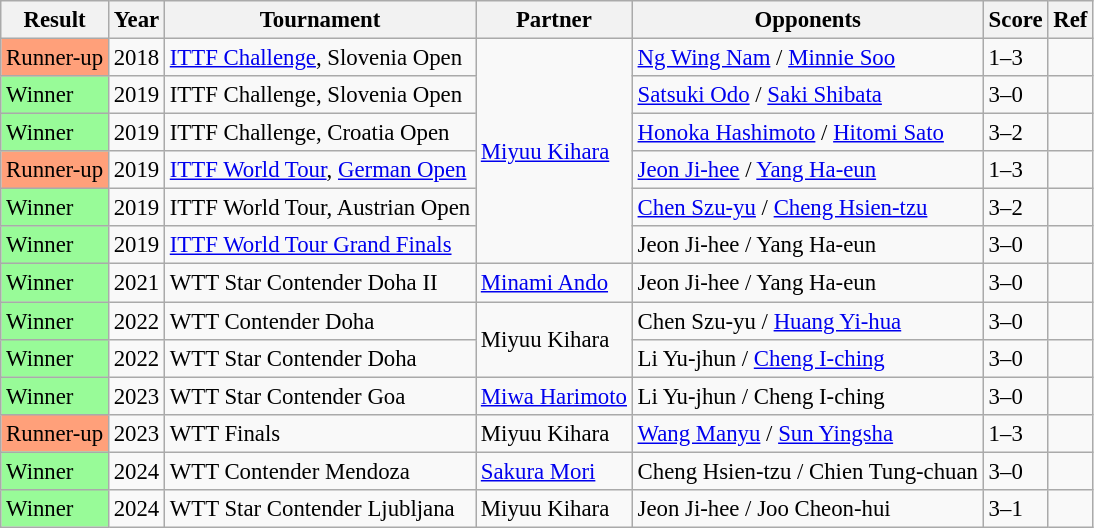<table class="sortable wikitable" style="font-size: 95%;">
<tr>
<th>Result</th>
<th class="unsortable">Year</th>
<th>Tournament</th>
<th>Partner</th>
<th>Opponents</th>
<th>Score</th>
<th class="unsortable">Ref</th>
</tr>
<tr>
<td style="background: #ffa07a;">Runner-up</td>
<td>2018</td>
<td><a href='#'>ITTF Challenge</a>, Slovenia Open</td>
<td rowspan="6"><a href='#'>Miyuu Kihara</a></td>
<td> <a href='#'>Ng Wing Nam</a> / <a href='#'>Minnie Soo</a></td>
<td>1–3</td>
<td></td>
</tr>
<tr>
<td style="background: #98fb98;">Winner</td>
<td>2019</td>
<td>ITTF Challenge, Slovenia Open</td>
<td> <a href='#'>Satsuki Odo</a> / <a href='#'>Saki Shibata</a></td>
<td>3–0</td>
<td></td>
</tr>
<tr>
<td style="background: #98fb98;">Winner</td>
<td>2019</td>
<td>ITTF Challenge, Croatia Open</td>
<td> <a href='#'>Honoka Hashimoto</a> / <a href='#'>Hitomi Sato</a></td>
<td>3–2</td>
<td></td>
</tr>
<tr>
<td style="background: #ffa07a;">Runner-up</td>
<td>2019</td>
<td><a href='#'>ITTF World Tour</a>, <a href='#'>German Open</a></td>
<td> <a href='#'>Jeon Ji-hee</a> / <a href='#'>Yang Ha-eun</a></td>
<td>1–3</td>
<td></td>
</tr>
<tr>
<td style="background: #98fb98;">Winner</td>
<td>2019</td>
<td>ITTF World Tour, Austrian Open</td>
<td> <a href='#'>Chen Szu-yu</a> / <a href='#'>Cheng Hsien-tzu</a></td>
<td>3–2</td>
<td></td>
</tr>
<tr>
<td style="background: #98fb98;">Winner</td>
<td>2019</td>
<td><a href='#'>ITTF World Tour Grand Finals</a></td>
<td> Jeon Ji-hee / Yang Ha-eun</td>
<td>3–0</td>
<td></td>
</tr>
<tr>
<td style="background: #98fb98;">Winner</td>
<td>2021</td>
<td>WTT Star Contender Doha II</td>
<td><a href='#'>Minami Ando</a></td>
<td> Jeon Ji-hee / Yang Ha-eun</td>
<td>3–0</td>
<td></td>
</tr>
<tr>
<td style="background: #98fb98;">Winner</td>
<td>2022</td>
<td>WTT Contender Doha</td>
<td rowspan="2">Miyuu Kihara</td>
<td> Chen Szu-yu / <a href='#'>Huang Yi-hua</a></td>
<td>3–0</td>
<td></td>
</tr>
<tr>
<td style="background: #98fb98;">Winner</td>
<td>2022</td>
<td>WTT Star Contender Doha</td>
<td> Li Yu-jhun / <a href='#'>Cheng I-ching</a></td>
<td>3–0</td>
<td></td>
</tr>
<tr>
<td style="background: #98fb98;">Winner</td>
<td>2023</td>
<td>WTT Star Contender Goa</td>
<td><a href='#'>Miwa Harimoto</a></td>
<td> Li Yu-jhun / Cheng I-ching</td>
<td>3–0</td>
<td></td>
</tr>
<tr>
<td style="background: #ffa07a;">Runner-up</td>
<td>2023</td>
<td>WTT Finals</td>
<td>Miyuu Kihara</td>
<td> <a href='#'>Wang Manyu</a> / <a href='#'>Sun Yingsha</a></td>
<td>1–3</td>
<td></td>
</tr>
<tr>
<td style="background: #98fb98;">Winner</td>
<td>2024</td>
<td>WTT Contender Mendoza</td>
<td><a href='#'>Sakura Mori</a></td>
<td> Cheng Hsien-tzu / Chien Tung-chuan</td>
<td>3–0</td>
<td></td>
</tr>
<tr>
<td style="background: #98fb98;">Winner</td>
<td>2024</td>
<td>WTT Star Contender Ljubljana</td>
<td>Miyuu Kihara</td>
<td> Jeon Ji-hee / Joo Cheon-hui</td>
<td>3–1</td>
<td></td>
</tr>
</table>
